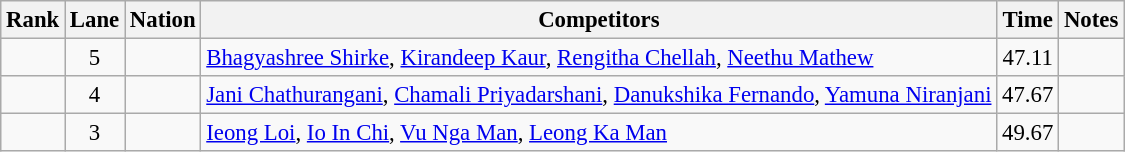<table class="wikitable sortable" style="text-align:center; font-size:95%">
<tr>
<th>Rank</th>
<th>Lane</th>
<th>Nation</th>
<th>Competitors</th>
<th>Time</th>
<th>Notes</th>
</tr>
<tr>
<td></td>
<td>5</td>
<td align=left></td>
<td align=left><a href='#'>Bhagyashree Shirke</a>, <a href='#'>Kirandeep Kaur</a>, <a href='#'>Rengitha Chellah</a>, <a href='#'>Neethu Mathew</a></td>
<td>47.11</td>
<td></td>
</tr>
<tr>
<td></td>
<td>4</td>
<td align=left></td>
<td align=left><a href='#'>Jani Chathurangani</a>, <a href='#'>Chamali Priyadarshani</a>, <a href='#'>Danukshika Fernando</a>, <a href='#'>Yamuna Niranjani</a></td>
<td>47.67</td>
<td></td>
</tr>
<tr>
<td></td>
<td>3</td>
<td align=left></td>
<td align=left><a href='#'>Ieong Loi</a>, <a href='#'>Io In Chi</a>, <a href='#'>Vu Nga Man</a>, <a href='#'>Leong Ka Man</a></td>
<td>49.67</td>
<td></td>
</tr>
</table>
